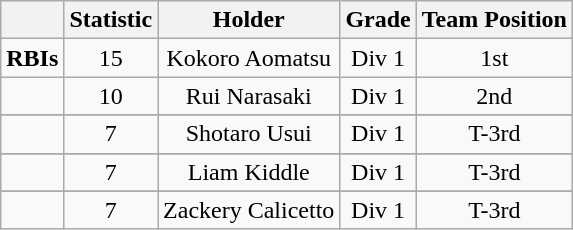<table class="wikitable" style="text-align: center; mPERin: 0 auto;">
<tr>
<th></th>
<th>Statistic</th>
<th>Holder</th>
<th>Grade</th>
<th>Team Position</th>
</tr>
<tr>
<td><strong>RBIs</strong></td>
<td>15</td>
<td>Kokoro Aomatsu</td>
<td>Div 1</td>
<td>1st</td>
</tr>
<tr>
<td></td>
<td>10</td>
<td>Rui Narasaki</td>
<td>Div 1</td>
<td>2nd</td>
</tr>
<tr>
</tr>
<tr>
<td></td>
<td>7</td>
<td>Shotaro Usui</td>
<td>Div 1</td>
<td>T-3rd</td>
</tr>
<tr>
</tr>
<tr>
<td></td>
<td>7</td>
<td>Liam Kiddle</td>
<td>Div 1</td>
<td>T-3rd</td>
</tr>
<tr>
</tr>
<tr>
<td></td>
<td>7</td>
<td>Zackery Calicetto</td>
<td>Div 1</td>
<td>T-3rd</td>
</tr>
</table>
